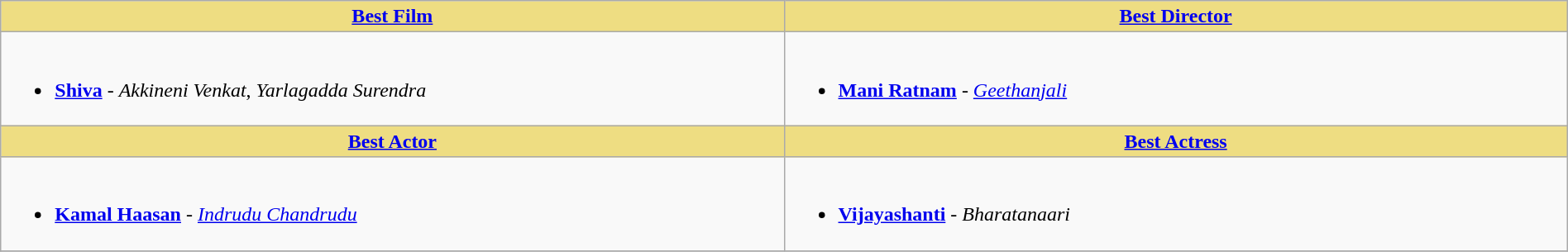<table class="wikitable" width=100% |>
<tr>
<th !  style="background:#eedd82; text-align:center; width:50%;"><a href='#'>Best Film</a></th>
<th !  style="background:#eedd82; text-align:center; width:50%;"><a href='#'>Best Director</a></th>
</tr>
<tr>
<td valign="top"><br><ul><li><strong><a href='#'>Shiva</a></strong> - <em>Akkineni Venkat</em>, <em>Yarlagadda Surendra</em></li></ul></td>
<td valign="top"><br><ul><li><strong><a href='#'>Mani Ratnam</a></strong> - <em><a href='#'>Geethanjali</a></em></li></ul></td>
</tr>
<tr>
<th ! style="background:#eedd82; text-align:center;"><a href='#'>Best Actor</a></th>
<th ! style="background:#eedd82; text-align:center;"><a href='#'>Best Actress</a></th>
</tr>
<tr>
<td><br><ul><li><strong><a href='#'>Kamal Haasan</a></strong> - <em><a href='#'>Indrudu Chandrudu</a></em></li></ul></td>
<td><br><ul><li><strong><a href='#'>Vijayashanti</a></strong> - <em>Bharatanaari</em></li></ul></td>
</tr>
<tr>
</tr>
</table>
